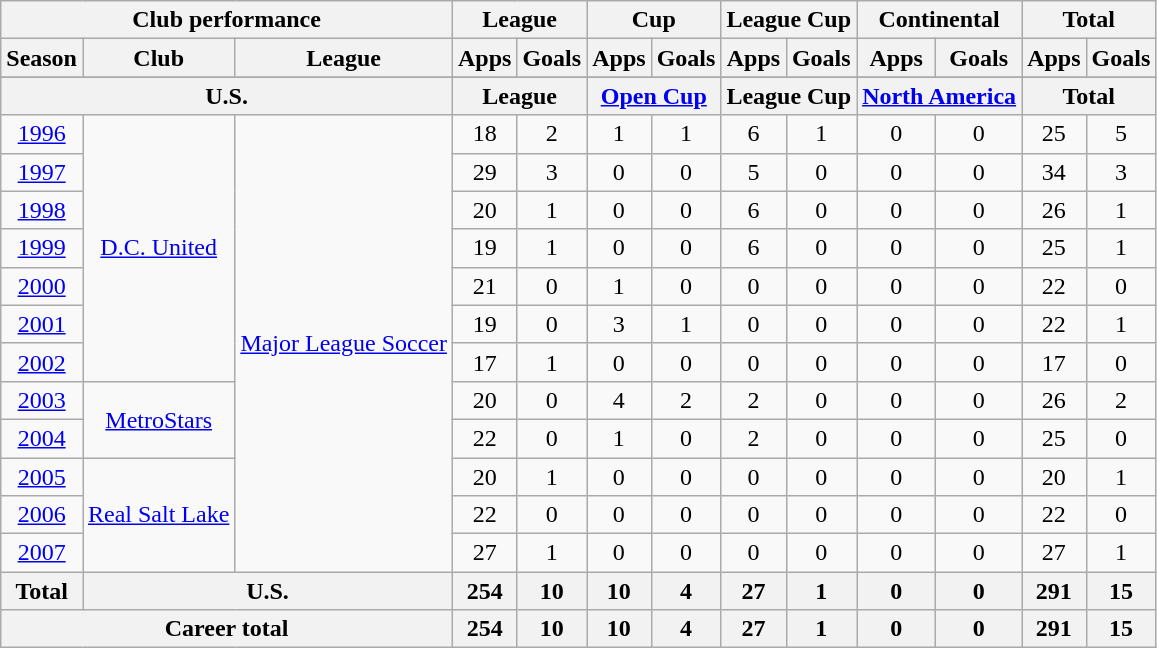<table class="wikitable" style="text-align:center">
<tr>
<th colspan=3>Club performance</th>
<th colspan=2>League</th>
<th colspan=2>Cup</th>
<th colspan=2>League Cup</th>
<th colspan=2>Continental</th>
<th colspan=2>Total</th>
</tr>
<tr>
<th>Season</th>
<th>Club</th>
<th>League</th>
<th>Apps</th>
<th>Goals</th>
<th>Apps</th>
<th>Goals</th>
<th>Apps</th>
<th>Goals</th>
<th>Apps</th>
<th>Goals</th>
<th>Apps</th>
<th>Goals</th>
</tr>
<tr>
</tr>
<tr>
<th colspan=3>U.S.</th>
<th colspan=2>League</th>
<th colspan=2><a href='#'>Open Cup</a></th>
<th colspan=2>League Cup</th>
<th colspan=2><a href='#'>North America</a></th>
<th colspan=2>Total</th>
</tr>
<tr>
<td><a href='#'>1996</a></td>
<td rowspan="7"><a href='#'>D.C. United</a></td>
<td rowspan="12"><a href='#'>Major League Soccer</a></td>
<td>18</td>
<td>2</td>
<td>1</td>
<td>1</td>
<td>6</td>
<td>1</td>
<td>0</td>
<td>0</td>
<td>25</td>
<td>5</td>
</tr>
<tr>
<td><a href='#'>1997</a></td>
<td>29</td>
<td>3</td>
<td>0</td>
<td>0</td>
<td>5</td>
<td>0</td>
<td>0</td>
<td>0</td>
<td>34</td>
<td>3</td>
</tr>
<tr>
<td><a href='#'>1998</a></td>
<td>20</td>
<td>1</td>
<td>0</td>
<td>0</td>
<td>6</td>
<td>0</td>
<td>0</td>
<td>0</td>
<td>26</td>
<td>1</td>
</tr>
<tr>
<td><a href='#'>1999</a></td>
<td>19</td>
<td>1</td>
<td>0</td>
<td>0</td>
<td>6</td>
<td>0</td>
<td>0</td>
<td>0</td>
<td>25</td>
<td>1</td>
</tr>
<tr>
<td><a href='#'>2000</a></td>
<td>21</td>
<td>0</td>
<td>1</td>
<td>0</td>
<td>0</td>
<td>0</td>
<td>0</td>
<td>0</td>
<td>22</td>
<td>0</td>
</tr>
<tr>
<td><a href='#'>2001</a></td>
<td>19</td>
<td>0</td>
<td>3</td>
<td>1</td>
<td>0</td>
<td>0</td>
<td>0</td>
<td>0</td>
<td>22</td>
<td>1</td>
</tr>
<tr>
<td><a href='#'>2002</a></td>
<td>17</td>
<td>1</td>
<td>0</td>
<td>0</td>
<td>0</td>
<td>0</td>
<td>0</td>
<td>0</td>
<td>17</td>
<td>0</td>
</tr>
<tr>
<td><a href='#'>2003</a></td>
<td rowspan="2"><a href='#'>MetroStars</a></td>
<td>20</td>
<td>0</td>
<td>4</td>
<td>2</td>
<td>2</td>
<td>0</td>
<td>0</td>
<td>0</td>
<td>26</td>
<td>2</td>
</tr>
<tr>
<td><a href='#'>2004</a></td>
<td>22</td>
<td>0</td>
<td>1</td>
<td>0</td>
<td>2</td>
<td>0</td>
<td>0</td>
<td>0</td>
<td>25</td>
<td>0</td>
</tr>
<tr>
<td><a href='#'>2005</a></td>
<td rowspan="3"><a href='#'>Real Salt Lake</a></td>
<td>20</td>
<td>1</td>
<td>0</td>
<td>0</td>
<td>0</td>
<td>0</td>
<td>0</td>
<td>0</td>
<td>20</td>
<td>1</td>
</tr>
<tr>
<td><a href='#'>2006</a></td>
<td>22</td>
<td>0</td>
<td>0</td>
<td>0</td>
<td>0</td>
<td>0</td>
<td>0</td>
<td>0</td>
<td>22</td>
<td>0</td>
</tr>
<tr>
<td><a href='#'>2007</a></td>
<td>27</td>
<td>1</td>
<td>0</td>
<td>0</td>
<td>0</td>
<td>0</td>
<td>0</td>
<td>0</td>
<td>27</td>
<td>1</td>
</tr>
<tr>
<th rowspan=1>Total</th>
<th colspan=2>U.S.</th>
<th>254</th>
<th>10</th>
<th>10</th>
<th>4</th>
<th>27</th>
<th>1</th>
<th>0</th>
<th>0</th>
<th>291</th>
<th>15</th>
</tr>
<tr>
<th colspan=3>Career total</th>
<th>254</th>
<th>10</th>
<th>10</th>
<th>4</th>
<th>27</th>
<th>1</th>
<th>0</th>
<th>0</th>
<th>291</th>
<th>15</th>
</tr>
</table>
